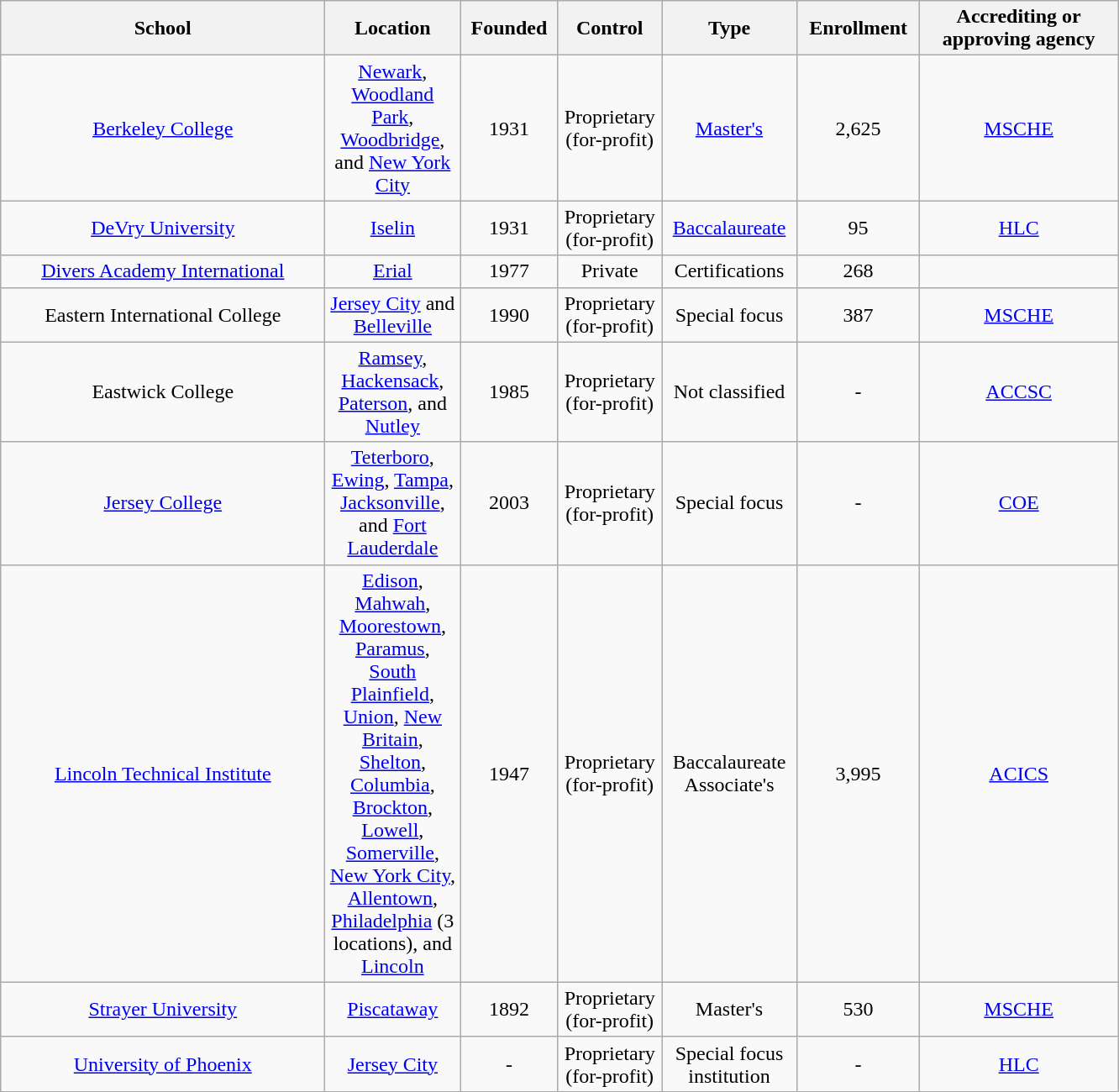<table class="wikitable sortable" style="text-align:center;">
<tr>
<th scope="col" width="250">School</th>
<th scope="col" width="100">Location</th>
<th scope="col" width="70">Founded</th>
<th scope="col" width="75">Control</th>
<th scope="col" width="100">Type</th>
<th scope="col" width="90">Enrollment</th>
<th scope="col" width="150" class="unsortable">Accrediting or approving agency</th>
</tr>
<tr>
<td><a href='#'>Berkeley College</a></td>
<td><a href='#'>Newark</a>, <a href='#'>Woodland Park</a>, <a href='#'>Woodbridge</a>, and <a href='#'>New York City</a></td>
<td>1931</td>
<td>Proprietary<br>(for-profit)</td>
<td><a href='#'>Master's</a></td>
<td>2,625</td>
<td><a href='#'>MSCHE</a></td>
</tr>
<tr>
<td><a href='#'>DeVry University</a></td>
<td><a href='#'>Iselin</a></td>
<td>1931</td>
<td>Proprietary<br>(for-profit)</td>
<td><a href='#'>Baccalaureate</a></td>
<td>95</td>
<td><a href='#'>HLC</a></td>
</tr>
<tr>
<td><a href='#'>Divers Academy International</a></td>
<td><a href='#'>Erial</a></td>
<td>1977</td>
<td>Private</td>
<td>Certifications</td>
<td>268</td>
<td></td>
</tr>
<tr>
<td>Eastern International College</td>
<td><a href='#'>Jersey City</a> and <a href='#'>Belleville</a></td>
<td>1990</td>
<td>Proprietary<br>(for-profit)</td>
<td>Special focus</td>
<td>387</td>
<td><a href='#'>MSCHE</a></td>
</tr>
<tr>
<td>Eastwick College</td>
<td><a href='#'>Ramsey</a>, <a href='#'>Hackensack</a>, <a href='#'>Paterson</a>, and <a href='#'>Nutley</a></td>
<td>1985</td>
<td>Proprietary<br>(for-profit)</td>
<td>Not classified</td>
<td>-</td>
<td><a href='#'>ACCSC</a></td>
</tr>
<tr>
<td><a href='#'>Jersey College</a></td>
<td><a href='#'>Teterboro</a>, <a href='#'>Ewing</a>, <a href='#'>Tampa</a>, <a href='#'>Jacksonville</a>, and <a href='#'>Fort Lauderdale</a></td>
<td>2003</td>
<td>Proprietary<br>(for-profit)</td>
<td>Special focus</td>
<td>-</td>
<td><a href='#'>COE</a></td>
</tr>
<tr>
<td><a href='#'>Lincoln Technical Institute</a></td>
<td><a href='#'>Edison</a>, <a href='#'>Mahwah</a>, <a href='#'>Moorestown</a>, <a href='#'>Paramus</a>, <a href='#'>South Plainfield</a>, <a href='#'>Union</a>, <a href='#'>New Britain</a>, <a href='#'>Shelton</a>, <a href='#'>Columbia</a>, <a href='#'>Brockton</a>, <a href='#'>Lowell</a>, <a href='#'>Somerville</a>, <a href='#'>New York City</a>, <a href='#'>Allentown</a>, <a href='#'>Philadelphia</a> (3 locations), and <a href='#'>Lincoln</a></td>
<td>1947</td>
<td>Proprietary<br>(for-profit)</td>
<td>Baccalaureate<br>Associate's</td>
<td>3,995</td>
<td><a href='#'>ACICS</a></td>
</tr>
<tr>
<td><a href='#'>Strayer University</a></td>
<td><a href='#'>Piscataway</a></td>
<td>1892</td>
<td>Proprietary<br>(for-profit)</td>
<td>Master's</td>
<td>530</td>
<td><a href='#'>MSCHE</a></td>
</tr>
<tr>
<td><a href='#'>University of Phoenix</a></td>
<td><a href='#'>Jersey City</a></td>
<td>-</td>
<td>Proprietary<br>(for-profit)</td>
<td>Special focus institution</td>
<td>-</td>
<td><a href='#'>HLC</a></td>
</tr>
</table>
